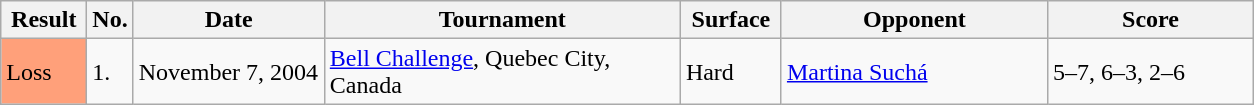<table class="sortable wikitable">
<tr>
<th style="width:50px">Result</th>
<th style="width:20px">No.</th>
<th style="width:120px">Date</th>
<th style="width:230px">Tournament</th>
<th style="width:60px">Surface</th>
<th style="width:170px">Opponent</th>
<th style="width:130px" class="unsortable">Score</th>
</tr>
<tr>
<td style="background:#ffa07a;">Loss</td>
<td>1.</td>
<td>November 7, 2004</td>
<td><a href='#'>Bell Challenge</a>, Quebec City, Canada</td>
<td>Hard</td>
<td> <a href='#'>Martina Suchá</a></td>
<td>5–7, 6–3, 2–6</td>
</tr>
</table>
